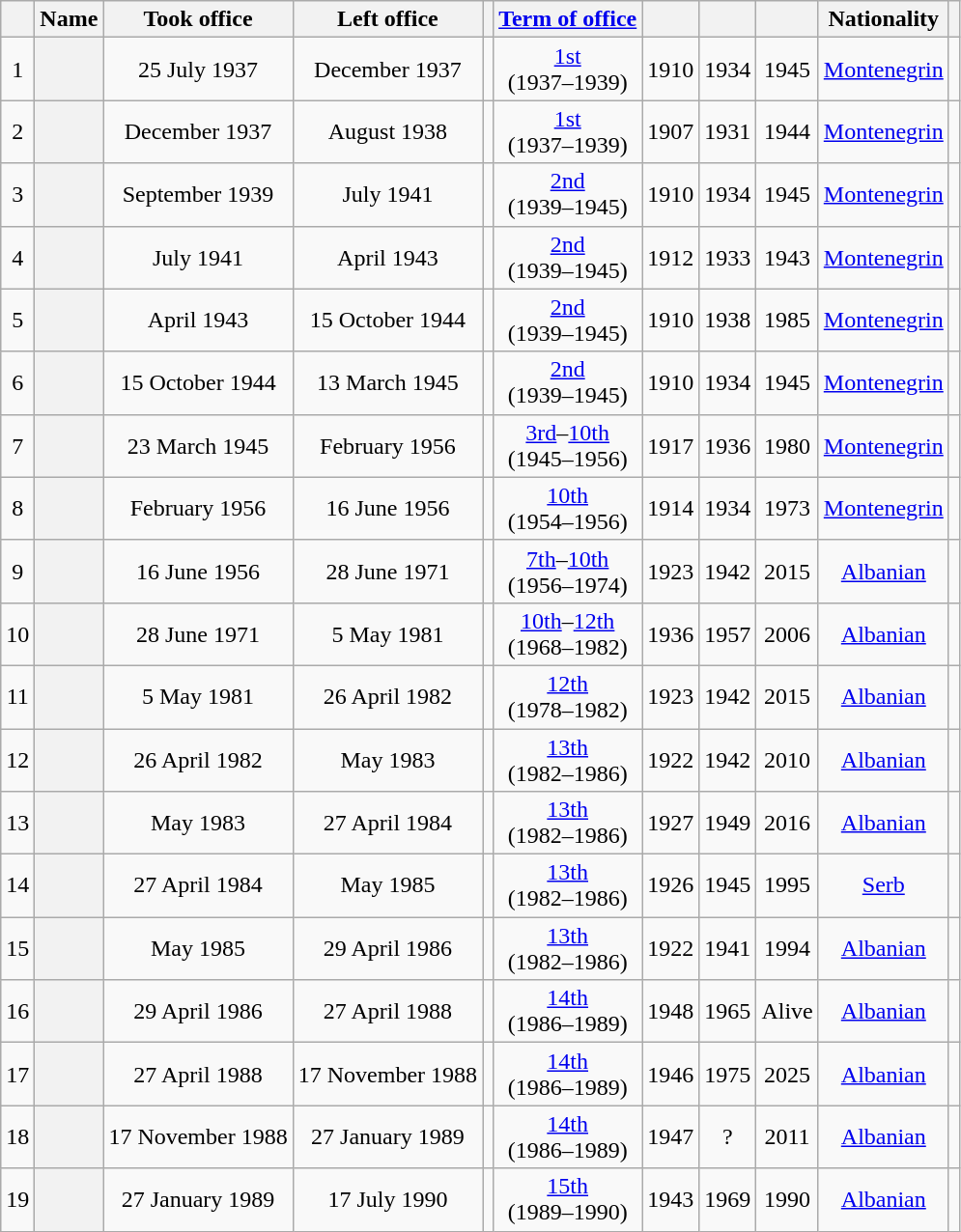<table class="wikitable sortable" style=text-align:center>
<tr>
<th scope=col></th>
<th scope=col>Name</th>
<th scope=col>Took office</th>
<th scope=col>Left office</th>
<th scope=col></th>
<th scope=col><a href='#'>Term of office</a></th>
<th scope=col></th>
<th scope=col></th>
<th scope=col></th>
<th scope=col>Nationality</th>
<th scope=col class="unsortable"></th>
</tr>
<tr>
<td>1</td>
<th align="center" scope="row" style="font-weight:normal;"></th>
<td>25 July 1937</td>
<td>December 1937</td>
<td></td>
<td><a href='#'>1st</a><br>(1937–1939)</td>
<td>1910</td>
<td>1934</td>
<td>1945</td>
<td><a href='#'>Montenegrin</a></td>
<td></td>
</tr>
<tr>
<td>2</td>
<th align="center" scope="row" style="font-weight:normal;"></th>
<td>December 1937</td>
<td>August 1938</td>
<td></td>
<td><a href='#'>1st</a><br>(1937–1939)</td>
<td>1907</td>
<td>1931</td>
<td>1944</td>
<td><a href='#'>Montenegrin</a></td>
<td></td>
</tr>
<tr>
<td>3</td>
<th align="center" scope="row" style="font-weight:normal;"></th>
<td>September 1939</td>
<td>July 1941</td>
<td></td>
<td><a href='#'>2nd</a><br>(1939–1945)</td>
<td>1910</td>
<td>1934</td>
<td>1945</td>
<td><a href='#'>Montenegrin</a></td>
<td></td>
</tr>
<tr>
<td>4</td>
<th align="center" scope="row" style="font-weight:normal;"></th>
<td>July 1941</td>
<td>April 1943</td>
<td></td>
<td><a href='#'>2nd</a><br>(1939–1945)</td>
<td>1912</td>
<td>1933</td>
<td>1943</td>
<td><a href='#'>Montenegrin</a></td>
<td></td>
</tr>
<tr>
<td>5</td>
<th align="center" scope="row" style="font-weight:normal;"></th>
<td>April 1943</td>
<td>15 October 1944</td>
<td></td>
<td><a href='#'>2nd</a><br>(1939–1945)</td>
<td>1910</td>
<td>1938</td>
<td>1985</td>
<td><a href='#'>Montenegrin</a></td>
<td></td>
</tr>
<tr>
<td>6</td>
<th align="center" scope="row" style="font-weight:normal;"></th>
<td>15 October 1944</td>
<td>13 March 1945</td>
<td></td>
<td><a href='#'>2nd</a><br>(1939–1945)</td>
<td>1910</td>
<td>1934</td>
<td>1945</td>
<td><a href='#'>Montenegrin</a></td>
<td></td>
</tr>
<tr>
<td>7</td>
<th align="center" scope="row" style="font-weight:normal;"></th>
<td>23 March 1945</td>
<td>February 1956</td>
<td></td>
<td><a href='#'>3rd</a>–<a href='#'>10th</a><br>(1945–1956)</td>
<td>1917</td>
<td>1936</td>
<td>1980</td>
<td><a href='#'>Montenegrin</a></td>
<td></td>
</tr>
<tr>
<td>8</td>
<th align="center" scope="row" style="font-weight:normal;"></th>
<td>February 1956</td>
<td>16 June 1956</td>
<td></td>
<td><a href='#'>10th</a><br>(1954–1956)</td>
<td>1914</td>
<td>1934</td>
<td>1973</td>
<td><a href='#'>Montenegrin</a></td>
<td></td>
</tr>
<tr>
<td>9</td>
<th align="center" scope="row" style="font-weight:normal;"></th>
<td>16 June 1956</td>
<td>28 June 1971</td>
<td></td>
<td><a href='#'>7th</a>–<a href='#'>10th</a><br>(1956–1974)</td>
<td>1923</td>
<td>1942</td>
<td>2015</td>
<td><a href='#'>Albanian</a></td>
<td></td>
</tr>
<tr>
<td>10</td>
<th align="center" scope="row" style="font-weight:normal;"></th>
<td>28 June 1971</td>
<td>5 May 1981</td>
<td></td>
<td><a href='#'>10th</a>–<a href='#'>12th</a><br>(1968–1982)</td>
<td>1936</td>
<td>1957</td>
<td>2006</td>
<td><a href='#'>Albanian</a></td>
<td></td>
</tr>
<tr>
<td>11</td>
<th align="center" scope="row" style="font-weight:normal;"></th>
<td>5 May 1981</td>
<td>26 April 1982</td>
<td></td>
<td><a href='#'>12th</a><br>(1978–1982)</td>
<td>1923</td>
<td>1942</td>
<td>2015</td>
<td><a href='#'>Albanian</a></td>
<td></td>
</tr>
<tr>
<td>12</td>
<th align="center" scope="row" style="font-weight:normal;"></th>
<td>26 April 1982</td>
<td>May 1983</td>
<td></td>
<td><a href='#'>13th</a><br>(1982–1986)</td>
<td>1922</td>
<td>1942</td>
<td>2010</td>
<td><a href='#'>Albanian</a></td>
<td></td>
</tr>
<tr>
<td>13</td>
<th align="center" scope="row" style="font-weight:normal;"></th>
<td>May 1983</td>
<td>27 April 1984</td>
<td></td>
<td><a href='#'>13th</a><br>(1982–1986)</td>
<td>1927</td>
<td>1949</td>
<td>2016</td>
<td><a href='#'>Albanian</a></td>
<td></td>
</tr>
<tr>
<td>14</td>
<th align="center" scope="row" style="font-weight:normal;"></th>
<td>27 April 1984</td>
<td>May 1985</td>
<td></td>
<td><a href='#'>13th</a><br>(1982–1986)</td>
<td>1926</td>
<td>1945</td>
<td>1995</td>
<td><a href='#'>Serb</a></td>
<td></td>
</tr>
<tr>
<td>15</td>
<th align="center" scope="row" style="font-weight:normal;"></th>
<td>May 1985</td>
<td>29 April 1986</td>
<td></td>
<td><a href='#'>13th</a><br>(1982–1986)</td>
<td>1922</td>
<td>1941</td>
<td>1994</td>
<td><a href='#'>Albanian</a></td>
<td></td>
</tr>
<tr>
<td>16</td>
<th align="center" scope="row" style="font-weight:normal;"></th>
<td>29 April 1986</td>
<td>27 April 1988</td>
<td></td>
<td><a href='#'>14th</a><br>(1986–1989)</td>
<td>1948</td>
<td>1965</td>
<td>Alive</td>
<td><a href='#'>Albanian</a></td>
<td></td>
</tr>
<tr>
<td>17</td>
<th align="center" scope="row" style="font-weight:normal;"></th>
<td>27 April 1988</td>
<td>17 November 1988</td>
<td></td>
<td><a href='#'>14th</a><br>(1986–1989)</td>
<td>1946</td>
<td>1975</td>
<td>2025</td>
<td><a href='#'>Albanian</a></td>
<td></td>
</tr>
<tr>
<td>18</td>
<th align="center" scope="row" style="font-weight:normal;"></th>
<td>17 November 1988</td>
<td>27 January 1989</td>
<td></td>
<td><a href='#'>14th</a><br>(1986–1989)</td>
<td>1947</td>
<td>?</td>
<td>2011</td>
<td><a href='#'>Albanian</a></td>
<td></td>
</tr>
<tr>
<td>19</td>
<th align="center" scope="row" style="font-weight:normal;"></th>
<td>27 January 1989</td>
<td>17 July 1990</td>
<td></td>
<td><a href='#'>15th</a><br>(1989–1990)</td>
<td>1943</td>
<td>1969</td>
<td>1990</td>
<td><a href='#'>Albanian</a></td>
<td></td>
</tr>
</table>
